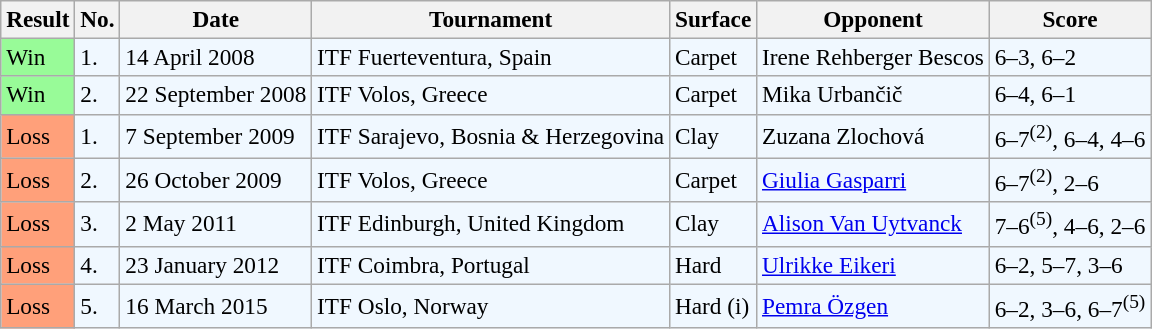<table class="sortable wikitable" style=font-size:97%>
<tr>
<th>Result</th>
<th>No.</th>
<th>Date</th>
<th>Tournament</th>
<th>Surface</th>
<th>Opponent</th>
<th class="unsortable">Score</th>
</tr>
<tr style="background:#f0f8ff;">
<td style="background:#98fb98;">Win</td>
<td>1.</td>
<td>14 April 2008</td>
<td>ITF Fuerteventura, Spain</td>
<td>Carpet</td>
<td> Irene Rehberger Bescos</td>
<td>6–3, 6–2</td>
</tr>
<tr style="background:#f0f8ff;">
<td style="background:#98fb98;">Win</td>
<td>2.</td>
<td>22 September 2008</td>
<td>ITF Volos, Greece</td>
<td>Carpet</td>
<td> Mika Urbančič</td>
<td>6–4, 6–1</td>
</tr>
<tr style="background:#f0f8ff;">
<td style="background:#ffa07a;">Loss</td>
<td>1.</td>
<td>7 September 2009</td>
<td>ITF Sarajevo, Bosnia & Herzegovina</td>
<td>Clay</td>
<td> Zuzana Zlochová</td>
<td>6–7<sup>(2)</sup>, 6–4, 4–6</td>
</tr>
<tr style="background:#f0f8ff;">
<td style="background:#ffa07a;">Loss</td>
<td>2.</td>
<td>26 October 2009</td>
<td>ITF Volos, Greece</td>
<td>Carpet</td>
<td> <a href='#'>Giulia Gasparri</a></td>
<td>6–7<sup>(2)</sup>, 2–6</td>
</tr>
<tr style="background:#f0f8ff;">
<td style="background:#ffa07a;">Loss</td>
<td>3.</td>
<td>2 May 2011</td>
<td>ITF Edinburgh, United Kingdom</td>
<td>Clay</td>
<td> <a href='#'>Alison Van Uytvanck</a></td>
<td>7–6<sup>(5)</sup>, 4–6, 2–6</td>
</tr>
<tr style="background:#f0f8ff;">
<td style="background:#ffa07a;">Loss</td>
<td>4.</td>
<td>23 January 2012</td>
<td>ITF Coimbra, Portugal</td>
<td>Hard</td>
<td> <a href='#'>Ulrikke Eikeri</a></td>
<td>6–2, 5–7, 3–6</td>
</tr>
<tr style="background:#f0f8ff;">
<td style="background:#ffa07a;">Loss</td>
<td>5.</td>
<td>16 March 2015</td>
<td>ITF Oslo, Norway</td>
<td>Hard (i)</td>
<td> <a href='#'>Pemra Özgen</a></td>
<td>6–2, 3–6, 6–7<sup>(5)</sup></td>
</tr>
</table>
